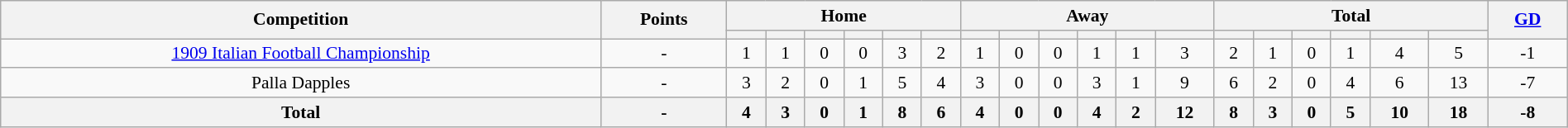<table class="wikitable" style="font-size:90%;width:100%;margin:auto;clear:both;text-align:center;">
<tr>
<th rowspan="2">Competition</th>
<th rowspan="2">Points</th>
<th colspan="6">Home</th>
<th colspan="6">Away</th>
<th colspan="6">Total</th>
<th rowspan="2"><a href='#'>GD</a></th>
</tr>
<tr>
<th></th>
<th></th>
<th></th>
<th></th>
<th></th>
<th></th>
<th></th>
<th></th>
<th></th>
<th></th>
<th></th>
<th></th>
<th></th>
<th></th>
<th></th>
<th></th>
<th></th>
<th></th>
</tr>
<tr>
<td><a href='#'>1909 Italian Football Championship</a></td>
<td>-</td>
<td>1</td>
<td>1</td>
<td>0</td>
<td>0</td>
<td>3</td>
<td>2</td>
<td>1</td>
<td>0</td>
<td>0</td>
<td>1</td>
<td>1</td>
<td>3</td>
<td>2</td>
<td>1</td>
<td>0</td>
<td>1</td>
<td>4</td>
<td>5</td>
<td>-1</td>
</tr>
<tr>
<td>Palla Dapples</td>
<td>-</td>
<td>3</td>
<td>2</td>
<td>0</td>
<td>1</td>
<td>5</td>
<td>4</td>
<td>3</td>
<td>0</td>
<td>0</td>
<td>3</td>
<td>1</td>
<td>9</td>
<td>6</td>
<td>2</td>
<td>0</td>
<td>4</td>
<td>6</td>
<td>13</td>
<td>-7</td>
</tr>
<tr>
<th>Total</th>
<th>-</th>
<th>4</th>
<th>3</th>
<th>0</th>
<th>1</th>
<th>8</th>
<th>6</th>
<th>4</th>
<th>0</th>
<th>0</th>
<th>4</th>
<th>2</th>
<th>12</th>
<th>8</th>
<th>3</th>
<th>0</th>
<th>5</th>
<th>10</th>
<th>18</th>
<th>-8</th>
</tr>
</table>
